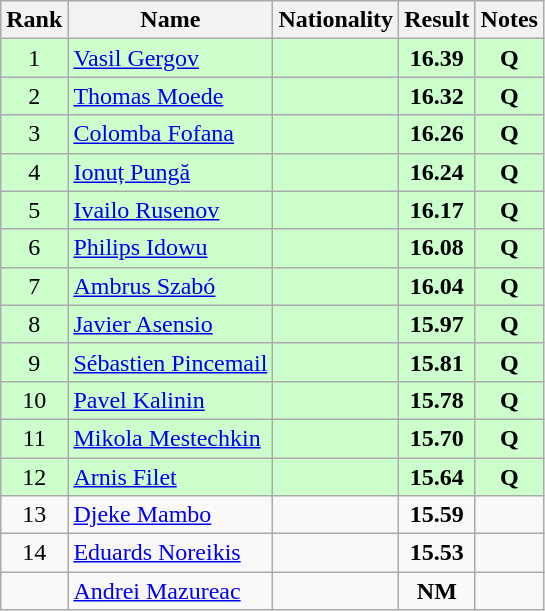<table class="wikitable sortable" style="text-align:center">
<tr>
<th>Rank</th>
<th>Name</th>
<th>Nationality</th>
<th>Result</th>
<th>Notes</th>
</tr>
<tr bgcolor=ccffcc>
<td>1</td>
<td align=left><a href='#'>Vasil Gergov</a></td>
<td align=left></td>
<td><strong>16.39</strong></td>
<td><strong>Q</strong></td>
</tr>
<tr bgcolor=ccffcc>
<td>2</td>
<td align=left><a href='#'>Thomas Moede</a></td>
<td align=left></td>
<td><strong>16.32</strong></td>
<td><strong>Q</strong></td>
</tr>
<tr bgcolor=ccffcc>
<td>3</td>
<td align=left><a href='#'>Colomba Fofana</a></td>
<td align=left></td>
<td><strong>16.26</strong></td>
<td><strong>Q</strong></td>
</tr>
<tr bgcolor=ccffcc>
<td>4</td>
<td align=left><a href='#'>Ionuț Pungă</a></td>
<td align=left></td>
<td><strong>16.24</strong></td>
<td><strong>Q</strong></td>
</tr>
<tr bgcolor=ccffcc>
<td>5</td>
<td align=left><a href='#'>Ivailo Rusenov</a></td>
<td align=left></td>
<td><strong>16.17</strong></td>
<td><strong>Q</strong></td>
</tr>
<tr bgcolor=ccffcc>
<td>6</td>
<td align=left><a href='#'>Philips Idowu</a></td>
<td align=left></td>
<td><strong>16.08</strong></td>
<td><strong>Q</strong></td>
</tr>
<tr bgcolor=ccffcc>
<td>7</td>
<td align=left><a href='#'>Ambrus Szabó</a></td>
<td align=left></td>
<td><strong>16.04</strong></td>
<td><strong>Q</strong></td>
</tr>
<tr bgcolor=ccffcc>
<td>8</td>
<td align=left><a href='#'>Javier Asensio</a></td>
<td align=left></td>
<td><strong>15.97</strong></td>
<td><strong>Q</strong></td>
</tr>
<tr bgcolor=ccffcc>
<td>9</td>
<td align=left><a href='#'>Sébastien Pincemail</a></td>
<td align=left></td>
<td><strong>15.81</strong></td>
<td><strong>Q</strong></td>
</tr>
<tr bgcolor=ccffcc>
<td>10</td>
<td align=left><a href='#'>Pavel Kalinin</a></td>
<td align=left></td>
<td><strong>15.78</strong></td>
<td><strong>Q</strong></td>
</tr>
<tr bgcolor=ccffcc>
<td>11</td>
<td align=left><a href='#'>Mikola Mestechkin</a></td>
<td align=left></td>
<td><strong>15.70</strong></td>
<td><strong>Q</strong></td>
</tr>
<tr bgcolor=ccffcc>
<td>12</td>
<td align=left><a href='#'>Arnis Filet</a></td>
<td align=left></td>
<td><strong>15.64</strong></td>
<td><strong>Q</strong></td>
</tr>
<tr>
<td>13</td>
<td align=left><a href='#'>Djeke Mambo</a></td>
<td align=left></td>
<td><strong>15.59</strong></td>
<td></td>
</tr>
<tr>
<td>14</td>
<td align=left><a href='#'>Eduards Noreikis</a></td>
<td align=left></td>
<td><strong>15.53</strong></td>
<td></td>
</tr>
<tr>
<td></td>
<td align=left><a href='#'>Andrei Mazureac</a></td>
<td align=left></td>
<td><strong>NM</strong></td>
<td></td>
</tr>
</table>
